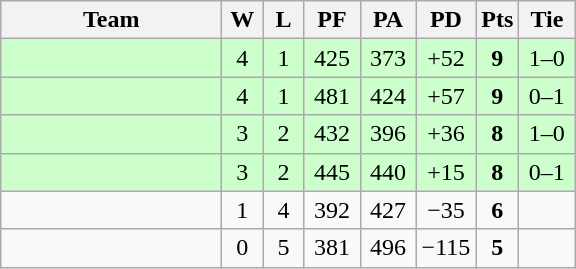<table class="wikitable" style="text-align:center;">
<tr>
<th width=140>Team</th>
<th width=20>W</th>
<th width=20>L</th>
<th width=30>PF</th>
<th width=30>PA</th>
<th width=30>PD</th>
<th width=20>Pts</th>
<th width=30>Tie</th>
</tr>
<tr bgcolor="#ccffcc">
<td align=left></td>
<td>4</td>
<td>1</td>
<td>425</td>
<td>373</td>
<td>+52</td>
<td><strong>9</strong></td>
<td>1–0</td>
</tr>
<tr bgcolor="#ccffcc">
<td align=left></td>
<td>4</td>
<td>1</td>
<td>481</td>
<td>424</td>
<td>+57</td>
<td><strong>9</strong></td>
<td>0–1</td>
</tr>
<tr bgcolor="#ccffcc">
<td align=left></td>
<td>3</td>
<td>2</td>
<td>432</td>
<td>396</td>
<td>+36</td>
<td><strong>8</strong></td>
<td>1–0</td>
</tr>
<tr bgcolor="#ccffcc">
<td align=left></td>
<td>3</td>
<td>2</td>
<td>445</td>
<td>440</td>
<td>+15</td>
<td><strong>8</strong></td>
<td>0–1</td>
</tr>
<tr>
<td align=left></td>
<td>1</td>
<td>4</td>
<td>392</td>
<td>427</td>
<td>−35</td>
<td><strong>6</strong></td>
<td></td>
</tr>
<tr>
<td align=left></td>
<td>0</td>
<td>5</td>
<td>381</td>
<td>496</td>
<td>−115</td>
<td><strong>5</strong></td>
<td></td>
</tr>
</table>
